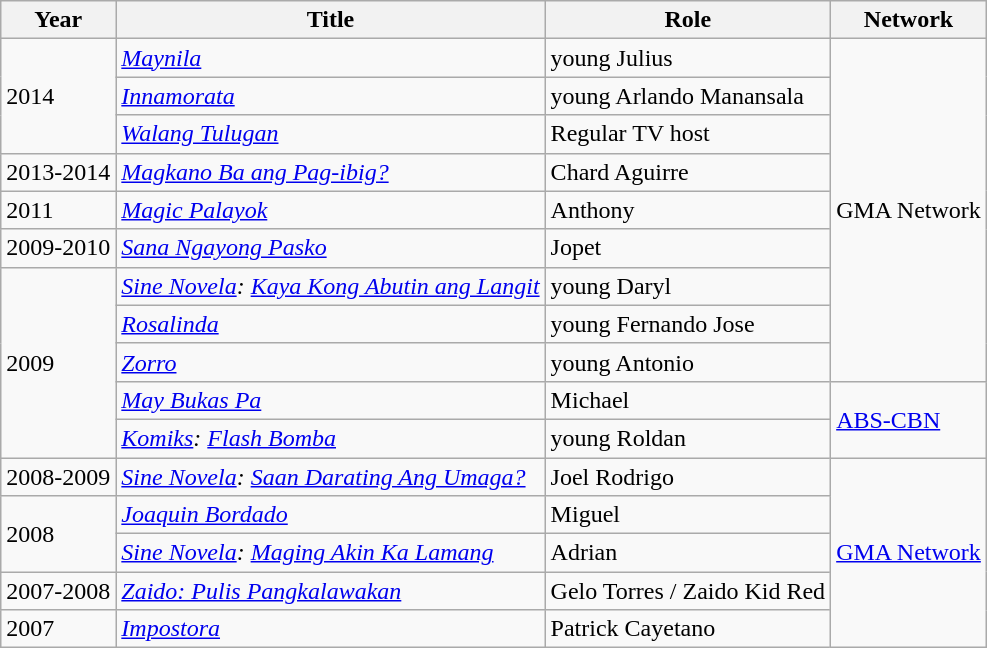<table class="wikitable">
<tr>
<th>Year</th>
<th>Title</th>
<th>Role</th>
<th>Network</th>
</tr>
<tr>
<td rowspan=3>2014</td>
<td><em><a href='#'>Maynila</a></em></td>
<td>young Julius</td>
<td rowspan=9>GMA Network</td>
</tr>
<tr>
<td><em><a href='#'>Innamorata</a></em></td>
<td>young Arlando Manansala</td>
</tr>
<tr>
<td><em><a href='#'>Walang Tulugan</a></em></td>
<td>Regular TV host</td>
</tr>
<tr>
<td>2013-2014</td>
<td><em><a href='#'>Magkano Ba ang Pag-ibig?</a></em></td>
<td>Chard Aguirre</td>
</tr>
<tr>
<td>2011</td>
<td><em><a href='#'>Magic Palayok</a></em></td>
<td>Anthony</td>
</tr>
<tr>
<td>2009-2010</td>
<td><em><a href='#'>Sana Ngayong Pasko</a></em></td>
<td>Jopet</td>
</tr>
<tr>
<td rowspan=5>2009</td>
<td><em><a href='#'>Sine Novela</a>: <a href='#'>Kaya Kong Abutin ang Langit</a></em></td>
<td>young Daryl</td>
</tr>
<tr>
<td><em><a href='#'>Rosalinda</a></em></td>
<td>young Fernando Jose</td>
</tr>
<tr>
<td><em><a href='#'>Zorro</a></em></td>
<td>young Antonio</td>
</tr>
<tr>
<td><em><a href='#'>May Bukas Pa</a></em></td>
<td>Michael</td>
<td rowspan=2><a href='#'>ABS-CBN</a></td>
</tr>
<tr>
<td><em><a href='#'>Komiks</a>: <a href='#'>Flash Bomba</a></em></td>
<td>young Roldan</td>
</tr>
<tr>
<td>2008-2009</td>
<td><em><a href='#'>Sine Novela</a>: <a href='#'>Saan Darating Ang Umaga?</a></em></td>
<td>Joel Rodrigo</td>
<td rowspan=5><a href='#'>GMA Network</a></td>
</tr>
<tr>
<td rowspan=2>2008</td>
<td><em><a href='#'>Joaquin Bordado</a></em></td>
<td>Miguel</td>
</tr>
<tr>
<td><em><a href='#'>Sine Novela</a>: <a href='#'>Maging Akin Ka Lamang</a></em></td>
<td>Adrian</td>
</tr>
<tr>
<td>2007-2008</td>
<td><em><a href='#'>Zaido: Pulis Pangkalawakan</a></em></td>
<td>Gelo Torres / Zaido Kid Red</td>
</tr>
<tr>
<td>2007</td>
<td><em><a href='#'>Impostora</a></em></td>
<td>Patrick Cayetano</td>
</tr>
</table>
